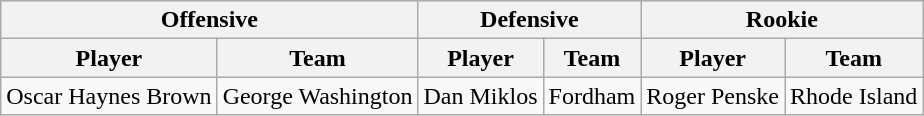<table class="wikitable">
<tr>
<th colspan="2">Offensive</th>
<th colspan="2">Defensive</th>
<th colspan="2">Rookie</th>
</tr>
<tr>
<th>Player</th>
<th>Team</th>
<th>Player</th>
<th>Team</th>
<th>Player</th>
<th>Team</th>
</tr>
<tr>
<td>Oscar Haynes Brown</td>
<td>George Washington</td>
<td>Dan Miklos</td>
<td>Fordham</td>
<td>Roger Penske</td>
<td>Rhode Island</td>
</tr>
</table>
